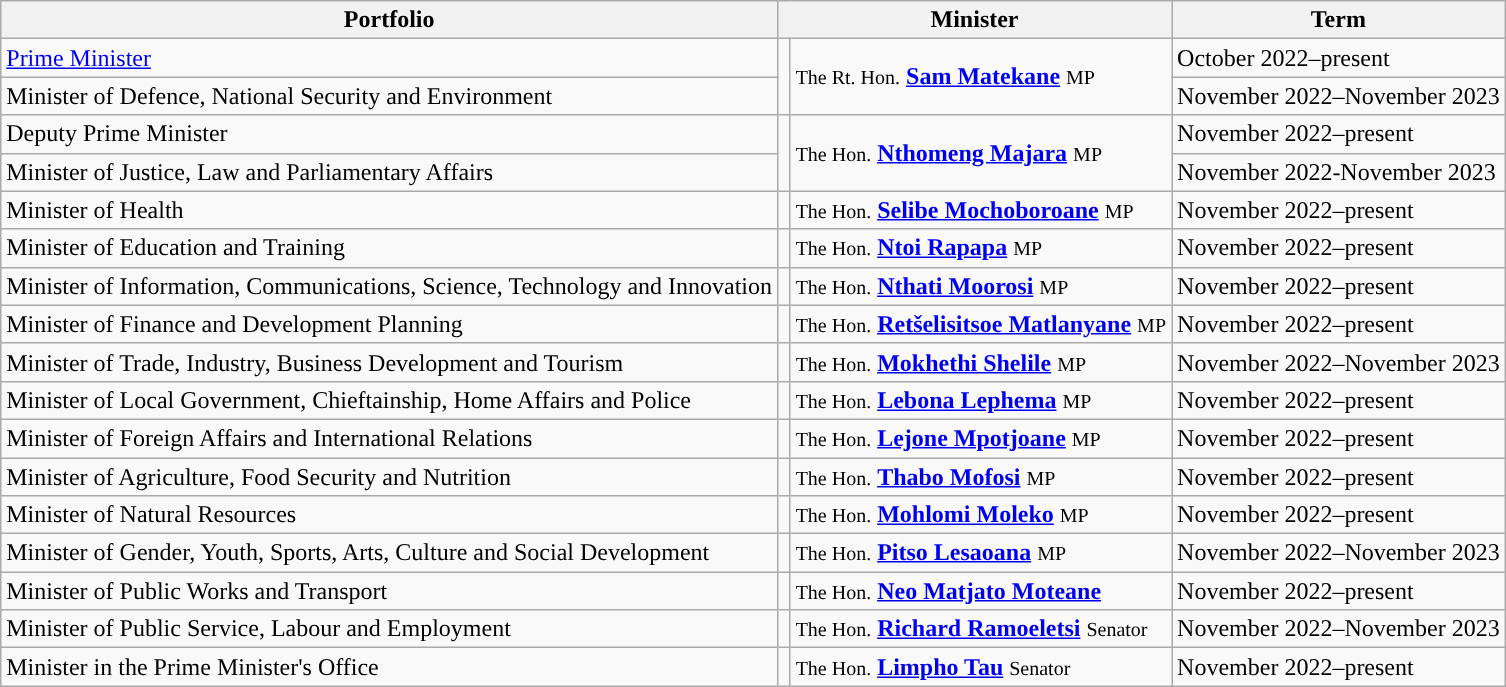<table class="wikitable">
<tr>
<th>Portfolio</th>
<th colspan=2>Minister</th>
<th colspan=2>Term</th>
</tr>
<tr>
<td><a href='#'>Prime Minister</a></td>
<td rowspan=2 style="width:1px; background-color: "></td>
<td rowspan=2><small>The Rt. Hon.</small> <strong><a href='#'>Sam Matekane</a></strong> <small>MP</small></td>
<td>October 2022–present</td>
</tr>
<tr>
<td>Minister of Defence, National Security and Environment</td>
<td>November 2022–November 2023</td>
</tr>
<tr>
<td>Deputy Prime Minister</td>
<td rowspan=2 style="width:1px; background-color: "></td>
<td rowspan=2><small>The Hon.</small> <strong><a href='#'>Nthomeng Majara</a></strong> <small>MP</small></td>
<td>November 2022–present</td>
</tr>
<tr>
<td>Minister of Justice, Law and Parliamentary Affairs</td>
<td>November 2022-November 2023</td>
</tr>
<tr>
<td>Minister of Health</td>
<td style="background:"></td>
<td><small>The Hon.</small> <strong><a href='#'>Selibe Mochoboroane</a></strong> <small>MP</small></td>
<td>November 2022–present</td>
</tr>
<tr>
<td>Minister of Education and Training</td>
<td style="background:"></td>
<td><small>The Hon.</small> <strong><a href='#'>Ntoi Rapapa</a></strong> <small>MP</small></td>
<td>November 2022–present</td>
</tr>
<tr>
<td>Minister of Information, Communications, Science, Technology and Innovation</td>
<td style="background:"></td>
<td><small>The Hon.</small> <strong><a href='#'>Nthati Moorosi</a></strong> <small>MP</small></td>
<td>November 2022–present</td>
</tr>
<tr>
<td>Minister of Finance and Development Planning</td>
<td style="background:"></td>
<td><small>The Hon.</small> <strong><a href='#'>Retšelisitsoe Matlanyane</a></strong> <small>MP</small></td>
<td>November 2022–present</td>
</tr>
<tr>
<td>Minister of Trade, Industry, Business Development and Tourism</td>
<td style="background:"></td>
<td><small>The Hon.</small> <strong><a href='#'>Mokhethi Shelile</a></strong> <small>MP</small></td>
<td>November 2022–November 2023</td>
</tr>
<tr>
<td>Minister of Local Government, Chieftainship, Home Affairs and Police</td>
<td style="background:"></td>
<td><small>The Hon.</small> <strong><a href='#'>Lebona Lephema</a></strong> <small>MP</small></td>
<td>November 2022–present</td>
</tr>
<tr>
<td>Minister of Foreign Affairs and International Relations</td>
<td style="background:"></td>
<td><small>The Hon.</small> <strong><a href='#'>Lejone Mpotjoane</a></strong> <small>MP</small></td>
<td>November 2022–present</td>
</tr>
<tr>
<td>Minister of Agriculture, Food Security and Nutrition</td>
<td style="background:"></td>
<td><small>The Hon.</small> <strong><a href='#'>Thabo Mofosi</a></strong> <small>MP</small></td>
<td>November 2022–present</td>
</tr>
<tr>
<td>Minister of Natural Resources</td>
<td style="background:"></td>
<td><small>The Hon.</small> <strong><a href='#'>Mohlomi Moleko</a></strong> <small>MP</small></td>
<td>November 2022–present</td>
</tr>
<tr>
<td>Minister of Gender, Youth, Sports, Arts, Culture and Social Development</td>
<td style="background:"></td>
<td><small>The Hon.</small> <strong><a href='#'>Pitso Lesaoana</a></strong> <small>MP</small></td>
<td>November 2022–November 2023</td>
</tr>
<tr>
<td>Minister of Public Works and Transport</td>
<td style="background:"></td>
<td><small>The Hon.</small> <strong><a href='#'>Neo Matjato Moteane</a></strong></td>
<td>November 2022–present</td>
</tr>
<tr>
<td>Minister of Public Service, Labour and Employment</td>
<td style="background:"></td>
<td><small>The Hon.</small> <strong><a href='#'>Richard Ramoeletsi</a></strong> <small>Senator</small></td>
<td>November 2022–November 2023</td>
</tr>
<tr>
<td>Minister in the Prime Minister's Office</td>
<td style="background:"></td>
<td><small>The Hon.</small> <strong><a href='#'>Limpho Tau</a></strong> <small>Senator</small></td>
<td>November 2022–present</td>
</tr>
</table>
